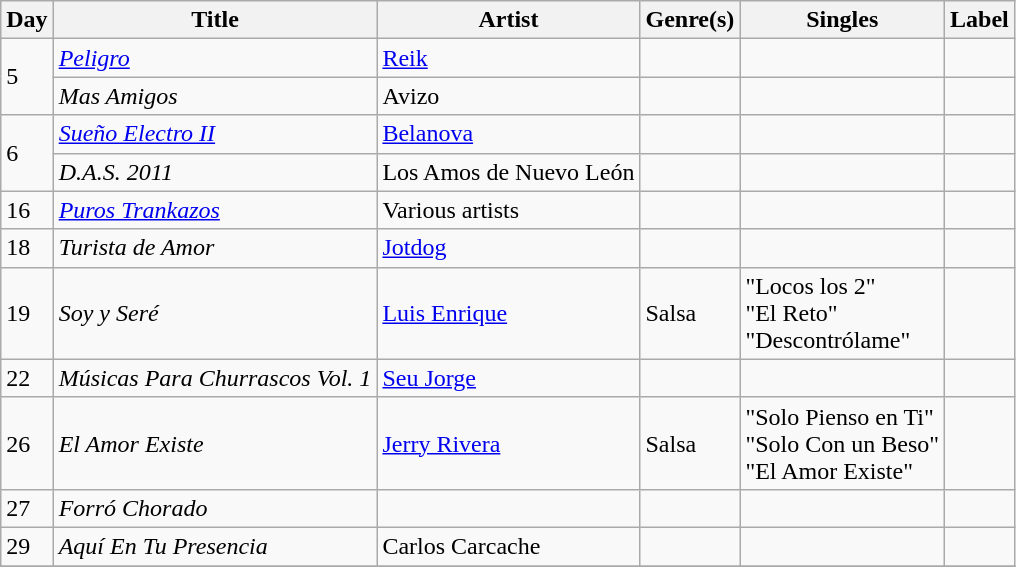<table class="wikitable sortable" style="text-align: left;">
<tr>
<th>Day</th>
<th>Title</th>
<th>Artist</th>
<th>Genre(s)</th>
<th>Singles</th>
<th>Label</th>
</tr>
<tr>
<td rowspan="2">5</td>
<td><em><a href='#'>Peligro</a></em></td>
<td><a href='#'>Reik</a></td>
<td></td>
<td></td>
<td></td>
</tr>
<tr>
<td><em>Mas Amigos</em></td>
<td>Avizo</td>
<td></td>
<td></td>
<td></td>
</tr>
<tr>
<td rowspan="2">6</td>
<td><em><a href='#'>Sueño Electro II</a></em></td>
<td><a href='#'>Belanova</a></td>
<td></td>
<td></td>
<td></td>
</tr>
<tr>
<td><em>D.A.S. 2011</em></td>
<td>Los Amos de Nuevo León</td>
<td></td>
<td></td>
<td></td>
</tr>
<tr>
<td>16</td>
<td><em><a href='#'>Puros Trankazos</a></em></td>
<td>Various artists</td>
<td></td>
<td></td>
<td></td>
</tr>
<tr>
<td>18</td>
<td><em>Turista de Amor</em></td>
<td><a href='#'>Jotdog</a></td>
<td></td>
<td></td>
<td></td>
</tr>
<tr>
<td>19</td>
<td><em>Soy y Seré</em></td>
<td><a href='#'>Luis Enrique</a></td>
<td>Salsa</td>
<td>"Locos los 2"<br>"El Reto"<br>"Descontrólame"</td>
<td></td>
</tr>
<tr>
<td>22</td>
<td><em>Músicas Para Churrascos Vol. 1</em></td>
<td><a href='#'>Seu Jorge</a></td>
<td></td>
<td></td>
<td></td>
</tr>
<tr>
<td>26</td>
<td><em>El Amor Existe</em></td>
<td><a href='#'>Jerry Rivera</a></td>
<td>Salsa</td>
<td>"Solo Pienso en Ti"<br>"Solo Con un Beso"<br>"El Amor Existe"</td>
<td></td>
</tr>
<tr>
<td>27</td>
<td><em> Forró Chorado</em></td>
<td></td>
<td></td>
<td></td>
<td></td>
</tr>
<tr>
<td>29</td>
<td><em>Aquí En Tu Presencia</em></td>
<td>Carlos Carcache</td>
<td></td>
<td></td>
<td></td>
</tr>
<tr>
</tr>
</table>
